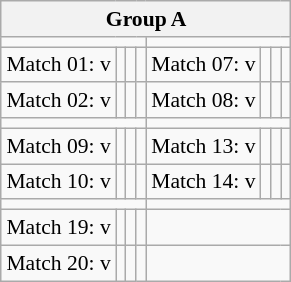<table class="wikitable" style="text-align: left; font-size: 90%; margin-left: 1em;">
<tr>
<th colspan="12">Group A</th>
</tr>
<tr>
<td colspan="4" style="text-align: center;"></td>
<td colspan="4" style="text-align: center;"></td>
</tr>
<tr>
<td>Match 01:  v </td>
<td></td>
<td></td>
<td></td>
<td>Match 07:  v </td>
<td></td>
<td></td>
<td></td>
</tr>
<tr>
<td>Match 02:  v </td>
<td></td>
<td></td>
<td></td>
<td>Match 08:  v </td>
<td></td>
<td></td>
<td></td>
</tr>
<tr>
<td colspan="4" style="text-align: center;"></td>
<td colspan="4" style="text-align: center;"></td>
</tr>
<tr>
<td>Match 09:  v </td>
<td></td>
<td></td>
<td></td>
<td>Match 13:  v </td>
<td></td>
<td></td>
<td></td>
</tr>
<tr>
<td>Match 10:  v </td>
<td></td>
<td></td>
<td></td>
<td>Match 14:  v </td>
<td></td>
<td></td>
<td></td>
</tr>
<tr>
<td colspan="4" style="text-align: center;"></td>
<td colspan="4"></td>
</tr>
<tr>
<td>Match 19:  v </td>
<td></td>
<td></td>
<td></td>
<td colspan="4"></td>
</tr>
<tr>
<td>Match 20:  v </td>
<td></td>
<td></td>
<td></td>
<td colspan="4"></td>
</tr>
</table>
